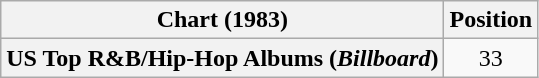<table class="wikitable plainrowheaders" style="text-align:center">
<tr>
<th scope="col">Chart (1983)</th>
<th scope="col">Position</th>
</tr>
<tr>
<th scope="row">US Top R&B/Hip-Hop Albums (<em>Billboard</em>)</th>
<td>33</td>
</tr>
</table>
